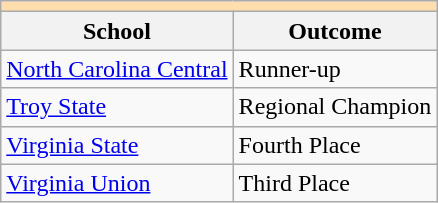<table class="wikitable" style="float:left; margin-right:1em;">
<tr>
<th colspan="3" style="background:#ffdead;"></th>
</tr>
<tr>
<th>School</th>
<th>Outcome</th>
</tr>
<tr>
<td><a href='#'>North Carolina Central</a></td>
<td>Runner-up</td>
</tr>
<tr>
<td><a href='#'>Troy State</a></td>
<td>Regional Champion</td>
</tr>
<tr>
<td><a href='#'>Virginia State</a></td>
<td>Fourth Place</td>
</tr>
<tr>
<td><a href='#'>Virginia Union</a></td>
<td>Third Place</td>
</tr>
</table>
